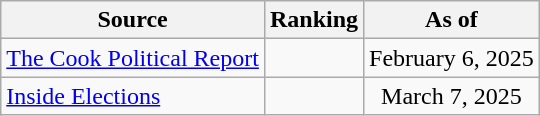<table class="wikitable" style="text-align:center">
<tr>
<th>Source</th>
<th>Ranking</th>
<th>As of</th>
</tr>
<tr>
<td align=left><a href='#'>The Cook Political Report</a></td>
<td></td>
<td>February 6, 2025</td>
</tr>
<tr>
<td align=left><a href='#'>Inside Elections</a></td>
<td></td>
<td>March 7, 2025</td>
</tr>
</table>
